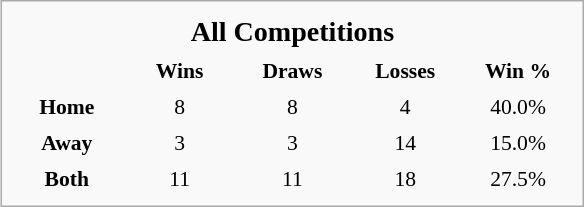<table class="infobox" cellspacing="5" style="width: 27em; font-size: 90%; text-align: center;">
<tr>
<td colspan="5" style="font-size: 130%; font-weight: bold;">All Competitions</td>
</tr>
<tr>
<th style="width:20%"></th>
<th style="width:20%">Wins</th>
<th style="width:20%">Draws</th>
<th style="width:20%">Losses</th>
<th style="width:20%">Win %</th>
</tr>
<tr>
<td><strong>Home</strong></td>
<td>8</td>
<td>8</td>
<td>4</td>
<td>40.0%</td>
</tr>
<tr>
<td><strong>Away</strong></td>
<td>3</td>
<td>3</td>
<td>14</td>
<td>15.0%</td>
</tr>
<tr>
<td><strong>Both</strong></td>
<td>11</td>
<td>11</td>
<td>18</td>
<td>27.5%</td>
</tr>
</table>
